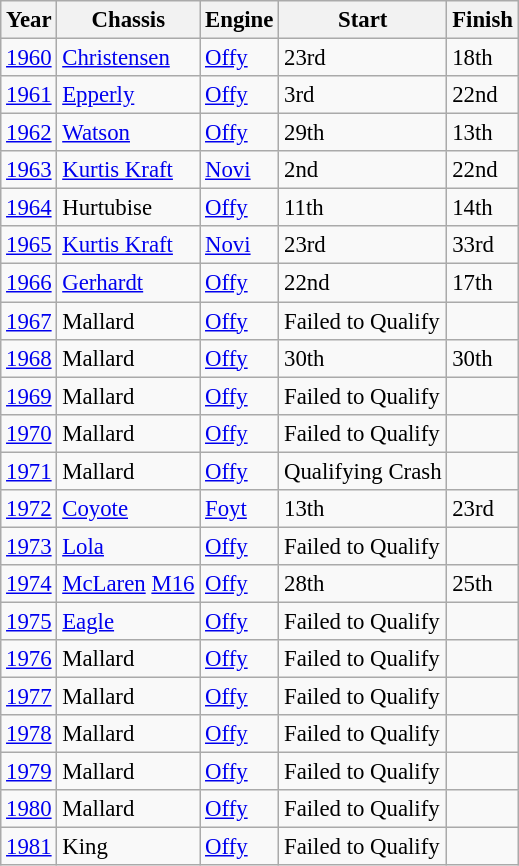<table class="wikitable" style="font-size: 95%;">
<tr>
<th>Year</th>
<th>Chassis</th>
<th>Engine</th>
<th>Start</th>
<th>Finish</th>
</tr>
<tr>
<td><a href='#'>1960</a></td>
<td><a href='#'>Christensen</a></td>
<td><a href='#'>Offy</a></td>
<td>23rd</td>
<td>18th</td>
</tr>
<tr>
<td><a href='#'>1961</a></td>
<td><a href='#'>Epperly</a></td>
<td><a href='#'>Offy</a></td>
<td>3rd</td>
<td>22nd</td>
</tr>
<tr>
<td><a href='#'>1962</a></td>
<td><a href='#'>Watson</a></td>
<td><a href='#'>Offy</a></td>
<td>29th</td>
<td>13th</td>
</tr>
<tr>
<td><a href='#'>1963</a></td>
<td><a href='#'>Kurtis Kraft</a></td>
<td><a href='#'>Novi</a></td>
<td>2nd</td>
<td>22nd</td>
</tr>
<tr>
<td><a href='#'>1964</a></td>
<td>Hurtubise</td>
<td><a href='#'>Offy</a></td>
<td>11th</td>
<td>14th</td>
</tr>
<tr>
<td><a href='#'>1965</a></td>
<td><a href='#'>Kurtis Kraft</a></td>
<td><a href='#'>Novi</a></td>
<td>23rd</td>
<td>33rd</td>
</tr>
<tr>
<td><a href='#'>1966</a></td>
<td><a href='#'>Gerhardt</a></td>
<td><a href='#'>Offy</a></td>
<td>22nd</td>
<td>17th</td>
</tr>
<tr>
<td><a href='#'>1967</a></td>
<td>Mallard</td>
<td><a href='#'>Offy</a></td>
<td>Failed to Qualify</td>
<td></td>
</tr>
<tr>
<td><a href='#'>1968</a></td>
<td>Mallard</td>
<td><a href='#'>Offy</a></td>
<td>30th</td>
<td>30th</td>
</tr>
<tr>
<td><a href='#'>1969</a></td>
<td>Mallard</td>
<td><a href='#'>Offy</a></td>
<td>Failed to Qualify</td>
<td></td>
</tr>
<tr>
<td><a href='#'>1970</a></td>
<td>Mallard</td>
<td><a href='#'>Offy</a></td>
<td>Failed to Qualify</td>
<td></td>
</tr>
<tr>
<td><a href='#'>1971</a></td>
<td>Mallard</td>
<td><a href='#'>Offy</a></td>
<td>Qualifying Crash</td>
<td></td>
</tr>
<tr>
<td><a href='#'>1972</a></td>
<td><a href='#'>Coyote</a></td>
<td><a href='#'>Foyt</a></td>
<td>13th</td>
<td>23rd</td>
</tr>
<tr>
<td><a href='#'>1973</a></td>
<td><a href='#'>Lola</a></td>
<td><a href='#'>Offy</a></td>
<td>Failed to Qualify</td>
<td></td>
</tr>
<tr>
<td><a href='#'>1974</a></td>
<td><a href='#'>McLaren</a> <a href='#'>M16</a></td>
<td><a href='#'>Offy</a></td>
<td>28th</td>
<td>25th</td>
</tr>
<tr>
<td><a href='#'>1975</a></td>
<td><a href='#'>Eagle</a></td>
<td><a href='#'>Offy</a></td>
<td>Failed to Qualify</td>
<td></td>
</tr>
<tr>
<td><a href='#'>1976</a></td>
<td>Mallard</td>
<td><a href='#'>Offy</a></td>
<td>Failed to Qualify</td>
<td></td>
</tr>
<tr>
<td><a href='#'>1977</a></td>
<td>Mallard</td>
<td><a href='#'>Offy</a></td>
<td>Failed to Qualify</td>
<td></td>
</tr>
<tr>
<td><a href='#'>1978</a></td>
<td>Mallard</td>
<td><a href='#'>Offy</a></td>
<td>Failed to Qualify</td>
<td></td>
</tr>
<tr>
<td><a href='#'>1979</a></td>
<td>Mallard</td>
<td><a href='#'>Offy</a></td>
<td>Failed to Qualify</td>
<td></td>
</tr>
<tr>
<td><a href='#'>1980</a></td>
<td>Mallard</td>
<td><a href='#'>Offy</a></td>
<td>Failed to Qualify</td>
<td></td>
</tr>
<tr>
<td><a href='#'>1981</a></td>
<td>King</td>
<td><a href='#'>Offy</a></td>
<td>Failed to Qualify</td>
<td></td>
</tr>
</table>
